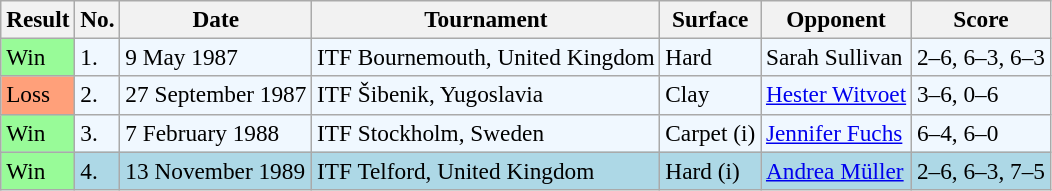<table class="sortable wikitable" style="font-size:97%;">
<tr>
<th>Result</th>
<th>No.</th>
<th>Date</th>
<th>Tournament</th>
<th>Surface</th>
<th>Opponent</th>
<th>Score</th>
</tr>
<tr style="background:#f0f8ff;">
<td style="background:#98fb98;">Win</td>
<td>1.</td>
<td>9 May 1987</td>
<td>ITF Bournemouth, United Kingdom</td>
<td>Hard</td>
<td> Sarah Sullivan</td>
<td>2–6, 6–3, 6–3</td>
</tr>
<tr style="background:#f0f8ff;">
<td style="background:#ffa07a;">Loss</td>
<td>2.</td>
<td>27 September 1987</td>
<td>ITF Šibenik, Yugoslavia</td>
<td>Clay</td>
<td> <a href='#'>Hester Witvoet</a></td>
<td>3–6, 0–6</td>
</tr>
<tr style="background:#f0f8ff;">
<td style="background:#98fb98;">Win</td>
<td>3.</td>
<td>7 February 1988</td>
<td>ITF Stockholm, Sweden</td>
<td>Carpet (i)</td>
<td> <a href='#'>Jennifer Fuchs</a></td>
<td>6–4, 6–0</td>
</tr>
<tr bgcolor="lightblue">
<td style="background:#98fb98;">Win</td>
<td>4.</td>
<td>13 November 1989</td>
<td>ITF Telford, United Kingdom</td>
<td>Hard (i)</td>
<td> <a href='#'>Andrea Müller</a></td>
<td>2–6, 6–3, 7–5</td>
</tr>
</table>
